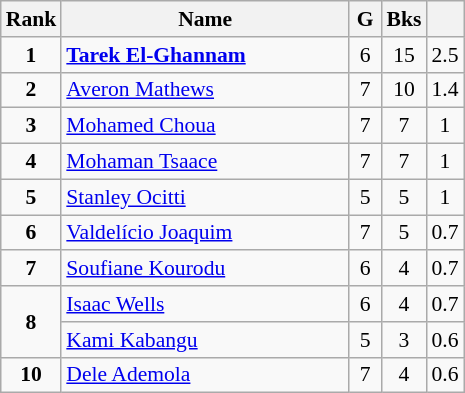<table class="wikitable" style="text-align:center; font-size:90%;">
<tr>
<th width=10px>Rank</th>
<th width=185px>Name</th>
<th width=15px>G</th>
<th width=10px>Bks</th>
<th width=10px></th>
</tr>
<tr>
<td><strong>1</strong></td>
<td align=left> <strong><a href='#'>Tarek El-Ghannam</a></strong></td>
<td>6</td>
<td>15</td>
<td>2.5</td>
</tr>
<tr>
<td><strong>2</strong></td>
<td align=left> <a href='#'>Averon Mathews</a></td>
<td>7</td>
<td>10</td>
<td>1.4</td>
</tr>
<tr>
<td><strong>3</strong></td>
<td align=left> <a href='#'>Mohamed Choua</a></td>
<td>7</td>
<td>7</td>
<td>1</td>
</tr>
<tr>
<td><strong>4</strong></td>
<td align=left> <a href='#'>Mohaman Tsaace</a></td>
<td>7</td>
<td>7</td>
<td>1</td>
</tr>
<tr>
<td><strong>5</strong></td>
<td align=left> <a href='#'>Stanley Ocitti</a></td>
<td>5</td>
<td>5</td>
<td>1</td>
</tr>
<tr>
<td><strong>6</strong></td>
<td align=left> <a href='#'>Valdelício Joaquim</a></td>
<td>7</td>
<td>5</td>
<td>0.7</td>
</tr>
<tr>
<td><strong>7</strong></td>
<td align=left> <a href='#'>Soufiane Kourodu</a></td>
<td>6</td>
<td>4</td>
<td>0.7</td>
</tr>
<tr>
<td rowspan=2><strong>8</strong></td>
<td align=left> <a href='#'>Isaac Wells</a></td>
<td>6</td>
<td>4</td>
<td>0.7</td>
</tr>
<tr>
<td align=left> <a href='#'>Kami Kabangu</a></td>
<td>5</td>
<td>3</td>
<td>0.6</td>
</tr>
<tr>
<td><strong>10</strong></td>
<td align=left> <a href='#'>Dele Ademola</a></td>
<td>7</td>
<td>4</td>
<td>0.6</td>
</tr>
</table>
